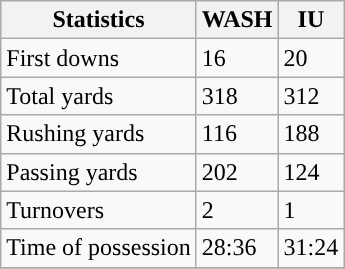<table class="wikitable" style="float: left;">
<tr>
<th>Statistics</th>
<th>WASH</th>
<th>IU</th>
</tr>
<tr>
<td>First downs</td>
<td>16</td>
<td>20</td>
</tr>
<tr>
<td>Total yards</td>
<td>318</td>
<td>312</td>
</tr>
<tr>
<td>Rushing yards</td>
<td>116</td>
<td>188</td>
</tr>
<tr>
<td>Passing yards</td>
<td>202</td>
<td>124</td>
</tr>
<tr>
<td>Turnovers</td>
<td>2</td>
<td>1</td>
</tr>
<tr>
<td>Time of possession</td>
<td>28:36</td>
<td>31:24</td>
</tr>
<tr>
</tr>
</table>
